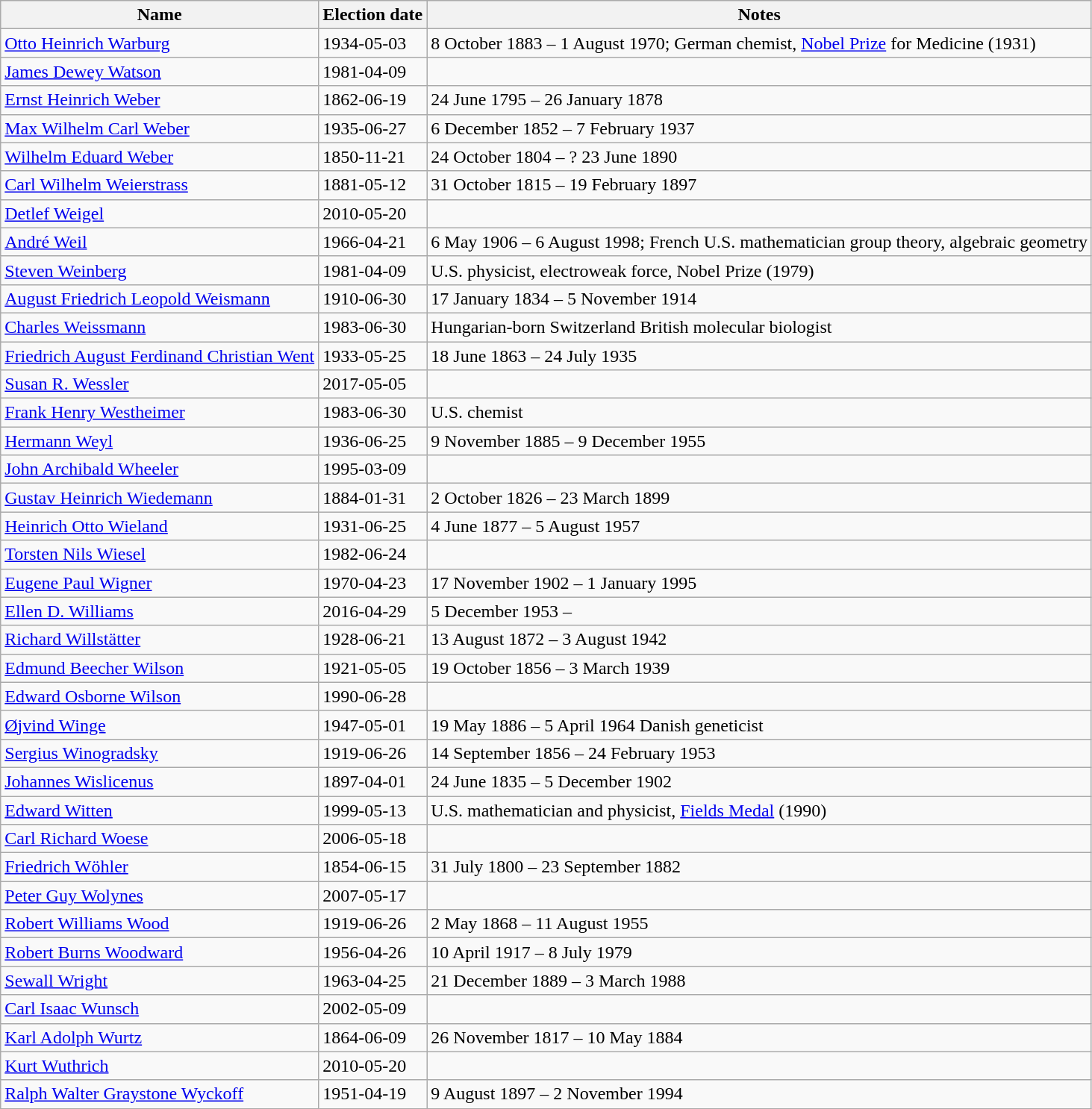<table class="wikitable sortable">
<tr>
<th>Name</th>
<th>Election date</th>
<th class="unsortable">Notes</th>
</tr>
<tr>
<td><a href='#'>Otto Heinrich Warburg</a></td>
<td>1934-05-03</td>
<td>8 October 1883 – 1 August 1970; German chemist, <a href='#'>Nobel Prize</a> for Medicine (1931)</td>
</tr>
<tr>
<td><a href='#'>James Dewey Watson</a></td>
<td>1981-04-09</td>
<td></td>
</tr>
<tr>
<td><a href='#'>Ernst Heinrich Weber</a></td>
<td>1862-06-19</td>
<td>24 June 1795 – 26 January 1878</td>
</tr>
<tr>
<td><a href='#'>Max Wilhelm Carl Weber</a></td>
<td>1935-06-27</td>
<td>6 December 1852 – 7 February 1937</td>
</tr>
<tr>
<td><a href='#'>Wilhelm Eduard Weber</a></td>
<td>1850-11-21</td>
<td>24 October 1804 – ? 23 June 1890</td>
</tr>
<tr>
<td><a href='#'>Carl Wilhelm Weierstrass</a></td>
<td>1881-05-12</td>
<td>31 October 1815 – 19 February 1897</td>
</tr>
<tr>
<td><a href='#'>Detlef Weigel</a></td>
<td>2010-05-20</td>
<td></td>
</tr>
<tr>
<td><a href='#'>André Weil</a></td>
<td>1966-04-21</td>
<td>6 May 1906 – 6 August 1998; French U.S. mathematician group theory, algebraic geometry</td>
</tr>
<tr>
<td><a href='#'>Steven Weinberg</a></td>
<td>1981-04-09</td>
<td>U.S. physicist, electroweak force, Nobel Prize (1979)</td>
</tr>
<tr>
<td><a href='#'>August Friedrich Leopold Weismann</a></td>
<td>1910-06-30</td>
<td>17 January 1834 – 5 November 1914</td>
</tr>
<tr>
<td><a href='#'>Charles Weissmann</a></td>
<td>1983-06-30</td>
<td>Hungarian-born Switzerland British molecular biologist</td>
</tr>
<tr>
<td><a href='#'>Friedrich August Ferdinand Christian Went</a></td>
<td>1933-05-25</td>
<td>18 June 1863 – 24 July 1935</td>
</tr>
<tr>
<td><a href='#'>Susan R. Wessler</a></td>
<td>2017-05-05</td>
<td></td>
</tr>
<tr>
<td><a href='#'>Frank Henry Westheimer</a></td>
<td>1983-06-30</td>
<td>U.S. chemist</td>
</tr>
<tr>
<td><a href='#'>Hermann Weyl</a></td>
<td>1936-06-25</td>
<td>9 November 1885 – 9 December 1955</td>
</tr>
<tr>
<td><a href='#'>John Archibald Wheeler</a></td>
<td>1995-03-09</td>
<td></td>
</tr>
<tr>
<td><a href='#'>Gustav Heinrich Wiedemann</a></td>
<td>1884-01-31</td>
<td>2 October 1826 – 23 March 1899</td>
</tr>
<tr>
<td><a href='#'>Heinrich Otto Wieland</a></td>
<td>1931-06-25</td>
<td>4 June 1877 – 5 August 1957</td>
</tr>
<tr>
<td><a href='#'>Torsten Nils Wiesel</a></td>
<td>1982-06-24</td>
<td></td>
</tr>
<tr>
<td><a href='#'>Eugene Paul Wigner</a></td>
<td>1970-04-23</td>
<td>17 November 1902 – 1 January 1995</td>
</tr>
<tr>
<td><a href='#'>Ellen D. Williams</a></td>
<td>2016-04-29</td>
<td>5 December 1953 –</td>
</tr>
<tr>
<td><a href='#'>Richard Willstätter</a></td>
<td>1928-06-21</td>
<td>13 August 1872 – 3 August 1942</td>
</tr>
<tr>
<td><a href='#'>Edmund Beecher Wilson</a></td>
<td>1921-05-05</td>
<td>19 October 1856 – 3 March 1939</td>
</tr>
<tr>
<td><a href='#'>Edward Osborne Wilson</a></td>
<td>1990-06-28</td>
<td></td>
</tr>
<tr>
<td><a href='#'>Øjvind Winge</a></td>
<td>1947-05-01</td>
<td>19 May 1886 – 5 April 1964 Danish geneticist</td>
</tr>
<tr>
<td><a href='#'>Sergius Winogradsky</a></td>
<td>1919-06-26</td>
<td>14 September 1856 – 24 February 1953</td>
</tr>
<tr>
<td><a href='#'>Johannes Wislicenus</a></td>
<td>1897-04-01</td>
<td>24 June 1835 – 5 December 1902</td>
</tr>
<tr>
<td><a href='#'>Edward Witten</a></td>
<td>1999-05-13</td>
<td>U.S. mathematician and physicist, <a href='#'>Fields Medal</a> (1990)</td>
</tr>
<tr>
<td><a href='#'>Carl Richard Woese</a></td>
<td>2006-05-18</td>
<td></td>
</tr>
<tr>
<td><a href='#'>Friedrich Wöhler</a></td>
<td>1854-06-15</td>
<td>31 July 1800 – 23 September 1882</td>
</tr>
<tr>
<td><a href='#'>Peter Guy Wolynes</a></td>
<td>2007-05-17</td>
<td></td>
</tr>
<tr>
<td><a href='#'>Robert Williams Wood</a></td>
<td>1919-06-26</td>
<td>2 May 1868 – 11 August 1955</td>
</tr>
<tr>
<td><a href='#'>Robert Burns Woodward</a></td>
<td>1956-04-26</td>
<td>10 April 1917 – 8 July 1979</td>
</tr>
<tr>
<td><a href='#'>Sewall Wright</a></td>
<td>1963-04-25</td>
<td>21 December 1889 – 3 March 1988</td>
</tr>
<tr>
<td><a href='#'>Carl Isaac Wunsch</a></td>
<td>2002-05-09</td>
<td></td>
</tr>
<tr>
<td><a href='#'>Karl Adolph Wurtz</a></td>
<td>1864-06-09</td>
<td>26 November 1817 – 10 May 1884</td>
</tr>
<tr>
<td><a href='#'>Kurt Wuthrich</a></td>
<td>2010-05-20</td>
<td></td>
</tr>
<tr>
<td><a href='#'>Ralph Walter Graystone Wyckoff</a></td>
<td>1951-04-19</td>
<td>9 August 1897 – 2 November 1994</td>
</tr>
</table>
